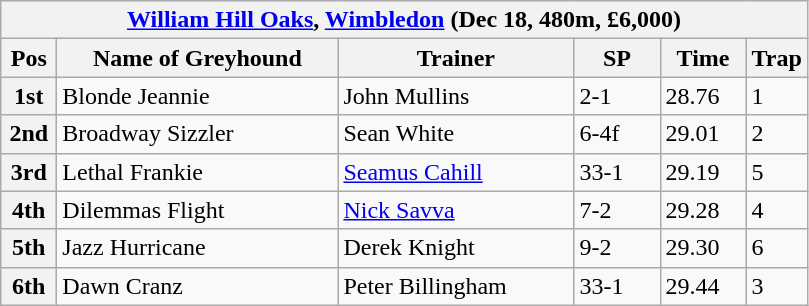<table class="wikitable">
<tr>
<th colspan="6"><a href='#'>William Hill Oaks</a>, <a href='#'>Wimbledon</a> (Dec 18, 480m, £6,000)</th>
</tr>
<tr>
<th width=30>Pos</th>
<th width=180>Name of Greyhound</th>
<th width=150>Trainer</th>
<th width=50>SP</th>
<th width=50>Time</th>
<th width=30>Trap</th>
</tr>
<tr>
<th>1st</th>
<td>Blonde Jeannie</td>
<td>John Mullins</td>
<td>2-1</td>
<td>28.76</td>
<td>1</td>
</tr>
<tr>
<th>2nd</th>
<td>Broadway Sizzler</td>
<td>Sean White</td>
<td>6-4f</td>
<td>29.01</td>
<td>2</td>
</tr>
<tr>
<th>3rd</th>
<td>Lethal Frankie</td>
<td><a href='#'>Seamus Cahill</a></td>
<td>33-1</td>
<td>29.19</td>
<td>5</td>
</tr>
<tr>
<th>4th</th>
<td>Dilemmas Flight</td>
<td><a href='#'>Nick Savva</a></td>
<td>7-2</td>
<td>29.28</td>
<td>4</td>
</tr>
<tr>
<th>5th</th>
<td>Jazz Hurricane</td>
<td>Derek Knight</td>
<td>9-2</td>
<td>29.30</td>
<td>6</td>
</tr>
<tr>
<th>6th</th>
<td>Dawn Cranz</td>
<td>Peter Billingham</td>
<td>33-1</td>
<td>29.44</td>
<td>3</td>
</tr>
</table>
